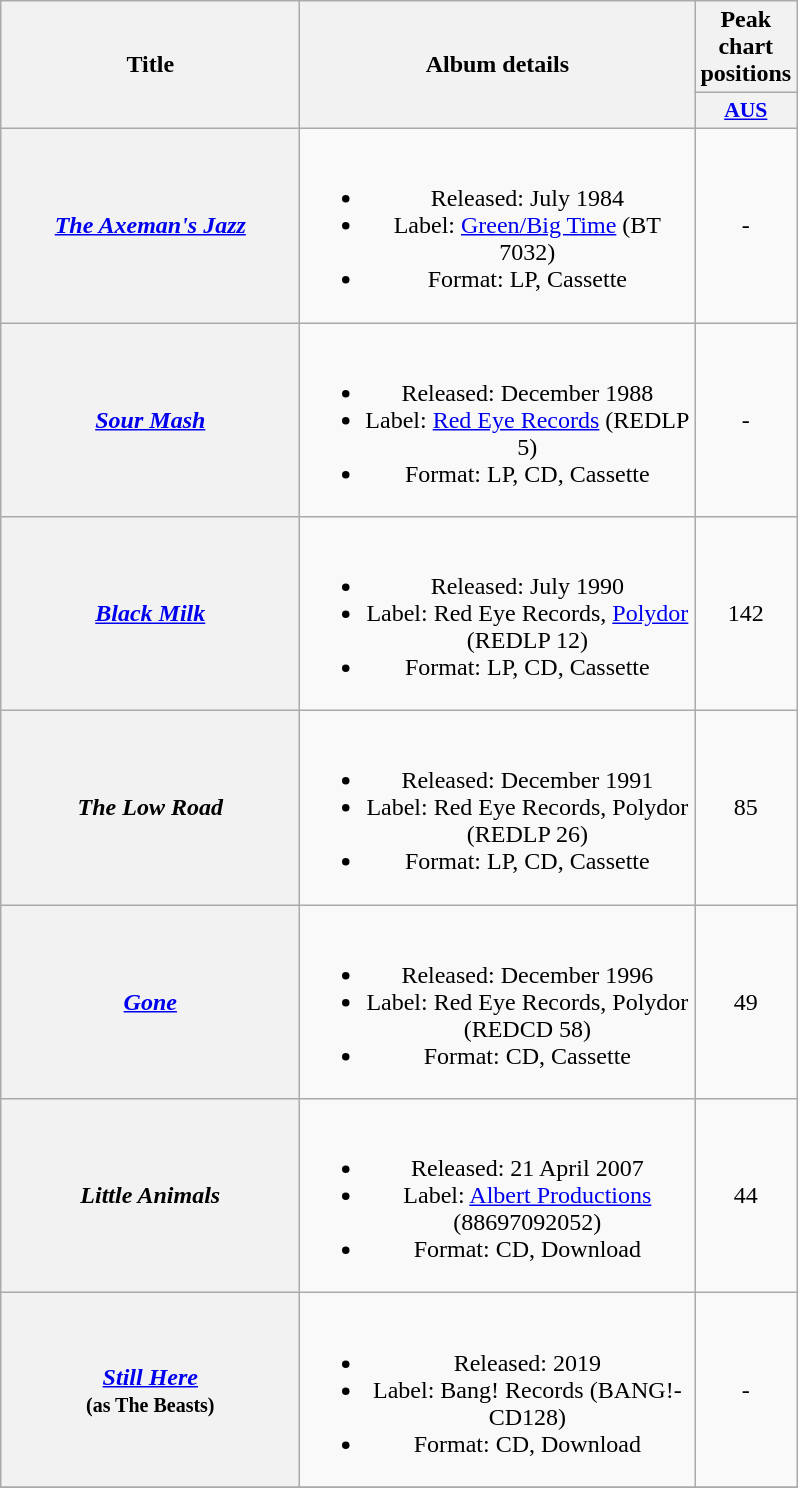<table class="wikitable plainrowheaders" style="text-align:center;">
<tr>
<th scope="col" rowspan="2" style="width:12em;">Title</th>
<th scope="col" rowspan="2" style="width:16em;">Album details</th>
<th scope="col">Peak chart positions</th>
</tr>
<tr>
<th scope="col" style="width:3em;font-size:90%;"><a href='#'>AUS</a><br></th>
</tr>
<tr>
<th scope="row"><em><a href='#'>The Axeman's Jazz</a></em></th>
<td><br><ul><li>Released: July 1984</li><li>Label: <a href='#'>Green/Big Time</a> (BT 7032)</li><li>Format: LP, Cassette</li></ul></td>
<td>-</td>
</tr>
<tr>
<th scope="row"><em><a href='#'>Sour Mash</a></em></th>
<td><br><ul><li>Released: December 1988</li><li>Label: <a href='#'>Red Eye Records</a> (REDLP 5)</li><li>Format: LP, CD, Cassette</li></ul></td>
<td>-</td>
</tr>
<tr>
<th scope="row"><em><a href='#'>Black Milk</a></em></th>
<td><br><ul><li>Released: July 1990</li><li>Label: Red Eye Records, <a href='#'>Polydor</a> (REDLP 12)</li><li>Format: LP, CD, Cassette</li></ul></td>
<td>142</td>
</tr>
<tr>
<th scope="row"><em>The Low Road</em></th>
<td><br><ul><li>Released: December 1991</li><li>Label: Red Eye Records, Polydor (REDLP 26)</li><li>Format: LP, CD, Cassette</li></ul></td>
<td>85</td>
</tr>
<tr>
<th scope="row"><em><a href='#'>Gone</a></em></th>
<td><br><ul><li>Released: December 1996</li><li>Label: Red Eye Records, Polydor (REDCD 58)</li><li>Format: CD, Cassette</li></ul></td>
<td>49</td>
</tr>
<tr>
<th scope="row"><em>Little Animals</em></th>
<td><br><ul><li>Released: 21 April 2007</li><li>Label: <a href='#'>Albert Productions</a> (88697092052)</li><li>Format: CD, Download</li></ul></td>
<td>44</td>
</tr>
<tr>
<th scope="row"><em><a href='#'>Still Here</a></em><br><small>(as <strong>The Beasts</strong>)</small></th>
<td><br><ul><li>Released: 2019</li><li>Label: Bang! Records (BANG!-CD128)</li><li>Format: CD, Download</li></ul></td>
<td>-</td>
</tr>
<tr>
</tr>
</table>
